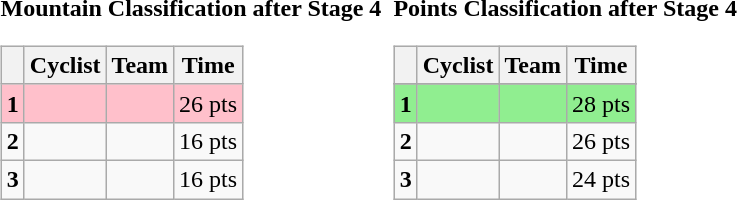<table>
<tr>
<td><strong>Mountain Classification after Stage 4</strong><br><table class="wikitable">
<tr>
<th></th>
<th>Cyclist</th>
<th>Team</th>
<th>Time</th>
</tr>
<tr style="background:pink">
<td><strong>1</strong></td>
<td></td>
<td></td>
<td align="right">26 pts</td>
</tr>
<tr>
<td><strong>2</strong></td>
<td></td>
<td></td>
<td align="right">16 pts</td>
</tr>
<tr>
<td><strong>3</strong></td>
<td></td>
<td></td>
<td align="right">16 pts</td>
</tr>
</table>
</td>
<td></td>
<td><strong>Points Classification after Stage 4</strong><br><table class="wikitable">
<tr>
<th></th>
<th>Cyclist</th>
<th>Team</th>
<th>Time</th>
</tr>
<tr>
</tr>
<tr style="background:lightgreen">
<td><strong>1</strong></td>
<td></td>
<td></td>
<td align="right">28 pts</td>
</tr>
<tr>
<td><strong>2</strong></td>
<td></td>
<td></td>
<td align="right">26 pts</td>
</tr>
<tr>
<td><strong>3</strong></td>
<td></td>
<td></td>
<td align="right">24 pts</td>
</tr>
</table>
</td>
</tr>
</table>
